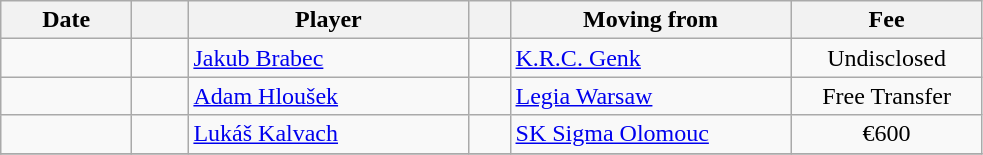<table class="wikitable sortable">
<tr>
<th style="width:80px;">Date</th>
<th style="width:30px;"></th>
<th style="width:180px;">Player</th>
<th style="width:20px;"></th>
<th style="width:180px;">Moving from</th>
<th style="width:120px;" class="unsortable">Fee</th>
</tr>
<tr>
<td></td>
<td align=center></td>
<td> <a href='#'>Jakub Brabec</a></td>
<td align=center></td>
<td> <a href='#'>K.R.C. Genk</a></td>
<td align=center>Undisclosed</td>
</tr>
<tr>
<td></td>
<td align=center></td>
<td> <a href='#'>Adam Hloušek</a></td>
<td align=center></td>
<td> <a href='#'>Legia Warsaw</a></td>
<td align=center>Free Transfer</td>
</tr>
<tr>
<td></td>
<td align=center></td>
<td> <a href='#'>Lukáš Kalvach</a></td>
<td align=center></td>
<td> <a href='#'>SK Sigma Olomouc</a></td>
<td align=center>€600</td>
</tr>
<tr>
</tr>
</table>
